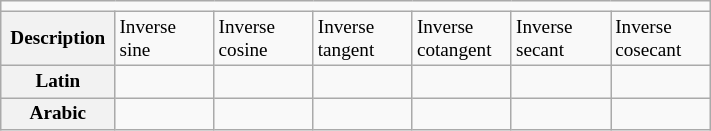<table class="wikitable">
<tr>
<td colspan=7></td>
</tr>
<tr>
<th style="font-size:80%; width:70px;">Description</th>
<td style="font-size:80%; width:60px;">Inverse sine</td>
<td style="font-size:80%; width:60px;">Inverse cosine</td>
<td style="font-size:80%; width:60px;">Inverse tangent</td>
<td style="font-size:80%; width:60px;">Inverse cotangent</td>
<td style="font-size:80%; width:60px;">Inverse secant</td>
<td style="font-size:80%; width:60px;">Inverse cosecant</td>
</tr>
<tr>
<th style="font-size:80%; width:70px;">Latin</th>
<td></td>
<td></td>
<td></td>
<td></td>
<td></td>
<td></td>
</tr>
<tr>
<th style="font-size:80%; width:70px;">Arabic</th>
<td></td>
<td></td>
<td></td>
<td></td>
<td></td>
<td></td>
</tr>
</table>
